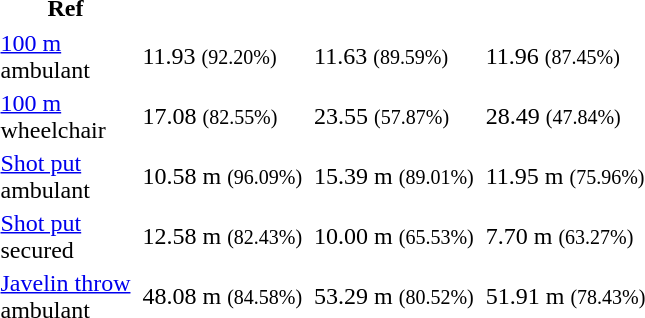<table>
<tr>
<th style="padding:2px;">Ref</th>
</tr>
<tr>
<td><a href='#'>100 m</a> <br>ambulant</td>
<td></td>
<td>11.93 <small>(92.20%)</small></td>
<td></td>
<td>11.63 <small>(89.59%)</small></td>
<td></td>
<td>11.96 <small>(87.45%)</small></td>
<td align=center></td>
</tr>
<tr>
<td><a href='#'>100 m</a><br>wheelchair</td>
<td></td>
<td>17.08 <small>(82.55%)</small></td>
<td></td>
<td>23.55 <small>(57.87%)</small></td>
<td></td>
<td>28.49 <small>(47.84%)</small></td>
<td align=center></td>
</tr>
<tr>
<td><a href='#'>Shot put</a><br>ambulant</td>
<td></td>
<td>10.58 m <small>(96.09%)</small></td>
<td></td>
<td>15.39 m <small>(89.01%)</small></td>
<td></td>
<td>11.95 m <small>(75.96%)</small></td>
<td align=center></td>
</tr>
<tr>
<td><a href='#'>Shot put</a><br>secured</td>
<td></td>
<td>12.58 m <small>(82.43%)</small></td>
<td></td>
<td>10.00 m <small>(65.53%)</small></td>
<td></td>
<td>7.70 m <small>(63.27%)</small></td>
<td align=center></td>
</tr>
<tr>
<td><a href='#'>Javelin throw</a><br>ambulant</td>
<td></td>
<td>48.08 m <small>(84.58%)</small></td>
<td></td>
<td>53.29 m <small>(80.52%)</small></td>
<td></td>
<td>51.91 m <small>(78.43%)</small></td>
<td align=center></td>
</tr>
</table>
